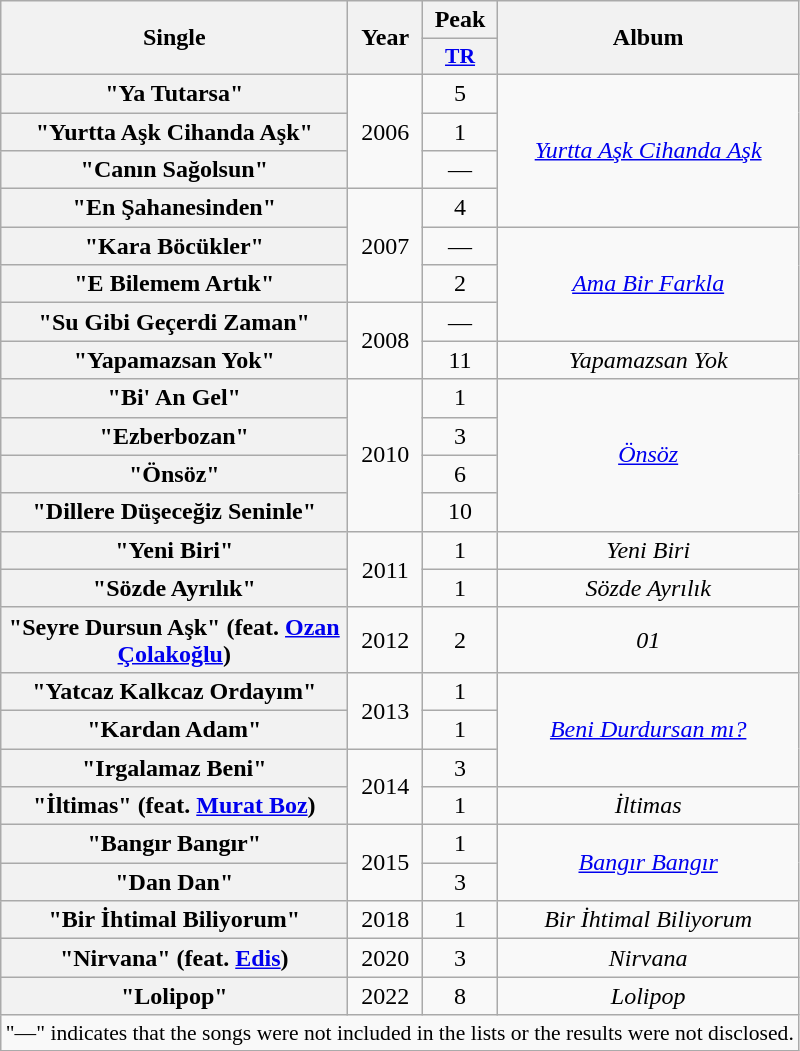<table class="wikitable plainrowheaders" style="text-align:center;">
<tr>
<th scope="col" rowspan="2" style="width:14em;">Single</th>
<th scope="col" rowspan="2">Year</th>
<th scope="col">Peak</th>
<th scope="col" rowspan="2">Album</th>
</tr>
<tr>
<th scope="col" style="width:3em;font-size:90%;"><a href='#'>TR</a><br></th>
</tr>
<tr>
<th scope="row">"Ya Tutarsa"</th>
<td rowspan="3">2006</td>
<td>5</td>
<td rowspan="4"><em><a href='#'>Yurtta Aşk Cihanda Aşk</a></em></td>
</tr>
<tr>
<th scope="row">"Yurtta Aşk Cihanda Aşk"</th>
<td>1</td>
</tr>
<tr>
<th scope="row">"Canın Sağolsun"</th>
<td>—</td>
</tr>
<tr>
<th scope="row">"En Şahanesinden"</th>
<td rowspan="3">2007</td>
<td>4</td>
</tr>
<tr>
<th scope="row">"Kara Böcükler"</th>
<td>—</td>
<td rowspan="3"><em><a href='#'>Ama Bir Farkla</a></em></td>
</tr>
<tr>
<th scope="row">"E Bilemem Artık"</th>
<td>2</td>
</tr>
<tr>
<th scope="row">"Su Gibi Geçerdi Zaman"</th>
<td rowspan="2">2008</td>
<td>—</td>
</tr>
<tr>
<th scope="row">"Yapamazsan Yok"</th>
<td>11</td>
<td><em>Yapamazsan Yok</em></td>
</tr>
<tr>
<th scope="row">"Bi' An Gel"</th>
<td rowspan="4">2010</td>
<td>1</td>
<td rowspan="4"><em><a href='#'>Önsöz</a></em></td>
</tr>
<tr>
<th scope="row">"Ezberbozan"</th>
<td>3</td>
</tr>
<tr>
<th scope="row">"Önsöz"</th>
<td>6</td>
</tr>
<tr>
<th scope="row">"Dillere Düşeceğiz Seninle"</th>
<td>10</td>
</tr>
<tr>
<th scope="row">"Yeni Biri"</th>
<td rowspan="2">2011</td>
<td>1</td>
<td><em>Yeni Biri</em></td>
</tr>
<tr>
<th scope="row">"Sözde Ayrılık"</th>
<td>1</td>
<td><em>Sözde Ayrılık</em></td>
</tr>
<tr>
<th scope="row">"Seyre Dursun Aşk" (feat. <a href='#'>Ozan Çolakoğlu</a>)</th>
<td>2012</td>
<td>2</td>
<td><em>01</em></td>
</tr>
<tr>
<th scope="row">"Yatcaz Kalkcaz Ordayım"</th>
<td rowspan="2">2013</td>
<td>1</td>
<td rowspan="3"><em><a href='#'>Beni Durdursan mı?</a></em></td>
</tr>
<tr>
<th scope="row">"Kardan Adam"</th>
<td>1</td>
</tr>
<tr>
<th scope="row">"Irgalamaz Beni"</th>
<td rowspan="2">2014</td>
<td>3</td>
</tr>
<tr>
<th scope="row">"İltimas" (feat. <a href='#'>Murat Boz</a>)</th>
<td>1</td>
<td><em>İltimas</em></td>
</tr>
<tr>
<th scope="row">"Bangır Bangır"</th>
<td rowspan="2">2015</td>
<td>1</td>
<td rowspan="2"><em><a href='#'>Bangır Bangır</a></em></td>
</tr>
<tr>
<th scope="row">"Dan Dan"</th>
<td>3</td>
</tr>
<tr>
<th scope="row">"Bir İhtimal Biliyorum"</th>
<td>2018</td>
<td>1</td>
<td><em>Bir İhtimal Biliyorum</em></td>
</tr>
<tr>
<th scope="row">"Nirvana" (feat. <a href='#'>Edis</a>)</th>
<td>2020</td>
<td>3</td>
<td><em>Nirvana</em></td>
</tr>
<tr>
<th scope="row">"Lolipop"</th>
<td>2022</td>
<td>8</td>
<td><em>Lolipop</em></td>
</tr>
<tr>
<td colspan="5" style="font-size:90%">"—" indicates that the songs were not included in the lists or the results were not disclosed.</td>
</tr>
</table>
